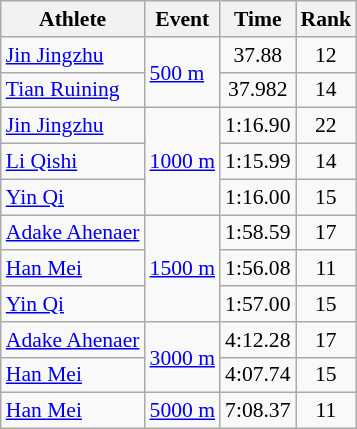<table class="wikitable" style="font-size:90%">
<tr>
<th>Athlete</th>
<th>Event</th>
<th>Time</th>
<th>Rank</th>
</tr>
<tr align=center>
<td align=left><a href='#'>Jin Jingzhu</a></td>
<td align=left rowspan=2><a href='#'>500 m</a></td>
<td>37.88</td>
<td>12</td>
</tr>
<tr align=center>
<td align=left><a href='#'>Tian Ruining</a></td>
<td>37.982</td>
<td>14</td>
</tr>
<tr align=center>
<td align=left><a href='#'>Jin Jingzhu</a></td>
<td align=left rowspan=3><a href='#'>1000 m</a></td>
<td>1:16.90</td>
<td>22</td>
</tr>
<tr align=center>
<td align=left><a href='#'>Li Qishi</a></td>
<td>1:15.99</td>
<td>14</td>
</tr>
<tr align=center>
<td align=left><a href='#'>Yin Qi</a></td>
<td>1:16.00</td>
<td>15</td>
</tr>
<tr align=center>
<td align=left><a href='#'>Adake Ahenaer</a></td>
<td align=left rowspan=3><a href='#'>1500 m</a></td>
<td>1:58.59</td>
<td>17</td>
</tr>
<tr align=center>
<td align=left><a href='#'>Han Mei</a></td>
<td>1:56.08</td>
<td>11</td>
</tr>
<tr align=center>
<td align=left><a href='#'>Yin Qi</a></td>
<td>1:57.00</td>
<td>15</td>
</tr>
<tr align=center>
<td align=left><a href='#'>Adake Ahenaer</a></td>
<td align=left rowspan=2><a href='#'>3000 m</a></td>
<td>4:12.28</td>
<td>17</td>
</tr>
<tr align=center>
<td align=left><a href='#'>Han Mei</a></td>
<td>4:07.74</td>
<td>15</td>
</tr>
<tr align=center>
<td align=left><a href='#'>Han Mei</a></td>
<td align=left><a href='#'>5000 m</a></td>
<td>7:08.37</td>
<td>11</td>
</tr>
</table>
